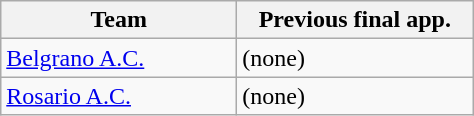<table class="wikitable">
<tr>
<th width=150px>Team</th>
<th width=150px>Previous final app.</th>
</tr>
<tr>
<td> <a href='#'>Belgrano A.C.</a></td>
<td>(none)</td>
</tr>
<tr>
<td> <a href='#'>Rosario A.C.</a></td>
<td>(none)</td>
</tr>
</table>
